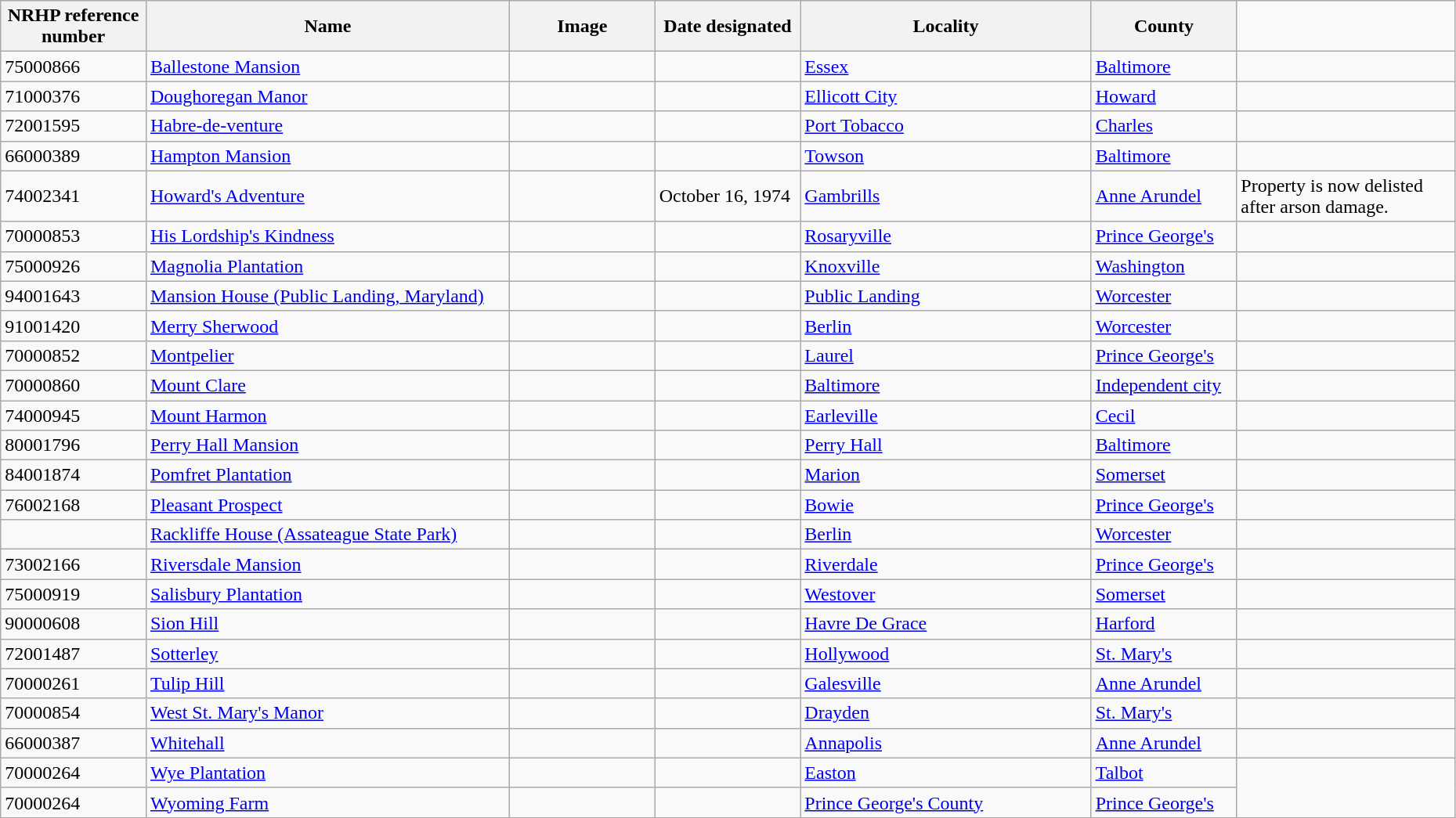<table class="wikitable sortable" style="width:98%">
<tr>
<th style="width:10%;"><strong>NRHP reference number</strong></th>
<th style="width:25%;"><strong>Name</strong></th>
<th style="width:10%;" class="unsortable"><strong>Image</strong></th>
<th style="width:10%;"><strong>Date designated</strong></th>
<th style="width:20%;"><strong>Locality</strong></th>
<th style="width:10%;"><strong>County</strong></th>
</tr>
<tr>
<td>75000866</td>
<td><a href='#'>Ballestone Mansion</a></td>
<td></td>
<td></td>
<td><a href='#'>Essex</a><br></td>
<td><a href='#'>Baltimore</a></td>
<td></td>
</tr>
<tr>
<td>71000376</td>
<td><a href='#'>Doughoregan Manor</a></td>
<td></td>
<td></td>
<td><a href='#'>Ellicott City</a><br><small></small></td>
<td><a href='#'>Howard</a></td>
<td></td>
</tr>
<tr>
<td>72001595</td>
<td><a href='#'>Habre-de-venture</a></td>
<td></td>
<td></td>
<td><a href='#'>Port Tobacco</a><br><small></small></td>
<td><a href='#'>Charles</a></td>
<td></td>
</tr>
<tr>
<td>66000389</td>
<td><a href='#'>Hampton Mansion</a></td>
<td></td>
<td></td>
<td><a href='#'>Towson</a><br></td>
<td><a href='#'>Baltimore</a></td>
<td></td>
</tr>
<tr>
<td>74002341</td>
<td><a href='#'>Howard's Adventure</a></td>
<td></td>
<td>October 16, 1974</td>
<td><a href='#'>Gambrills</a></td>
<td><a href='#'>Anne Arundel</a></td>
<td>Property is now delisted after arson damage.</td>
</tr>
<tr>
<td>70000853</td>
<td><a href='#'>His Lordship's Kindness</a></td>
<td></td>
<td></td>
<td><a href='#'>Rosaryville</a><br><small></small></td>
<td><a href='#'>Prince George's</a></td>
<td></td>
</tr>
<tr>
<td>75000926</td>
<td><a href='#'>Magnolia Plantation</a></td>
<td></td>
<td></td>
<td><a href='#'>Knoxville</a></td>
<td><a href='#'>Washington</a></td>
<td></td>
</tr>
<tr>
<td>94001643</td>
<td><a href='#'>Mansion House (Public Landing, Maryland)</a></td>
<td></td>
<td></td>
<td><a href='#'>Public Landing</a><br></td>
<td><a href='#'>Worcester</a></td>
<td></td>
</tr>
<tr>
<td>91001420</td>
<td><a href='#'>Merry Sherwood</a></td>
<td></td>
<td></td>
<td><a href='#'>Berlin</a><br></td>
<td><a href='#'>Worcester</a></td>
<td></td>
</tr>
<tr>
<td>70000852</td>
<td><a href='#'>Montpelier</a></td>
<td></td>
<td></td>
<td><a href='#'>Laurel</a><br><small></small></td>
<td><a href='#'>Prince George's</a></td>
<td></td>
</tr>
<tr>
<td>70000860</td>
<td><a href='#'>Mount Clare</a></td>
<td></td>
<td></td>
<td><a href='#'>Baltimore</a><br><small></small></td>
<td><a href='#'>Independent city</a></td>
<td></td>
</tr>
<tr>
<td>74000945</td>
<td><a href='#'>Mount Harmon</a></td>
<td></td>
<td></td>
<td><a href='#'>Earleville</a><br></td>
<td><a href='#'>Cecil</a></td>
<td></td>
</tr>
<tr>
<td>80001796</td>
<td><a href='#'>Perry Hall Mansion</a></td>
<td></td>
<td></td>
<td><a href='#'>Perry Hall</a><br></td>
<td><a href='#'>Baltimore</a></td>
<td></td>
</tr>
<tr>
<td>84001874</td>
<td><a href='#'>Pomfret Plantation</a></td>
<td></td>
<td></td>
<td><a href='#'>Marion</a></td>
<td><a href='#'>Somerset</a></td>
<td></td>
</tr>
<tr>
<td>76002168</td>
<td><a href='#'>Pleasant Prospect</a></td>
<td></td>
<td></td>
<td><a href='#'>Bowie</a><small></small></td>
<td><a href='#'>Prince George's</a></td>
<td></td>
</tr>
<tr>
<td></td>
<td><a href='#'>Rackliffe House (Assateague State Park)</a></td>
<td></td>
<td></td>
<td><a href='#'>Berlin</a><br></td>
<td><a href='#'>Worcester</a></td>
<td></td>
</tr>
<tr>
<td>73002166</td>
<td><a href='#'>Riversdale Mansion</a></td>
<td></td>
<td></td>
<td><a href='#'>Riverdale</a><small></small></td>
<td><a href='#'>Prince George's</a></td>
<td></td>
</tr>
<tr>
<td>75000919</td>
<td><a href='#'>Salisbury Plantation</a></td>
<td></td>
<td></td>
<td><a href='#'>Westover</a></td>
<td><a href='#'>Somerset</a></td>
<td></td>
</tr>
<tr>
<td>90000608</td>
<td><a href='#'>Sion Hill</a></td>
<td></td>
<td></td>
<td><a href='#'>Havre De Grace</a><br><small></small></td>
<td><a href='#'>Harford</a></td>
<td></td>
</tr>
<tr>
<td>72001487</td>
<td><a href='#'>Sotterley</a></td>
<td></td>
<td></td>
<td><a href='#'>Hollywood</a><br><small></small></td>
<td><a href='#'>St. Mary's</a></td>
<td></td>
</tr>
<tr>
<td>70000261</td>
<td><a href='#'>Tulip Hill</a></td>
<td></td>
<td></td>
<td><a href='#'>Galesville</a><br><small></small></td>
<td><a href='#'>Anne Arundel</a></td>
<td></td>
</tr>
<tr>
<td>70000854</td>
<td><a href='#'>West St. Mary's Manor</a></td>
<td></td>
<td></td>
<td><a href='#'>Drayden</a><br><small></small></td>
<td><a href='#'>St. Mary's</a></td>
<td></td>
</tr>
<tr>
<td>66000387</td>
<td><a href='#'>Whitehall</a></td>
<td></td>
<td></td>
<td><a href='#'>Annapolis</a><br><small></small></td>
<td><a href='#'>Anne Arundel</a></td>
<td></td>
</tr>
<tr>
<td>70000264</td>
<td><a href='#'>Wye Plantation</a></td>
<td></td>
<td></td>
<td><a href='#'>Easton</a><br><small></small></td>
<td><a href='#'>Talbot</a></td>
</tr>
<tr>
<td>70000264</td>
<td><a href='#'>Wyoming Farm</a></td>
<td></td>
<td></td>
<td><a href='#'>Prince George's County</a><br><small></small></td>
<td><a href='#'>Prince George's</a></td>
</tr>
</table>
